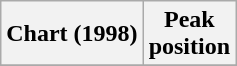<table class="wikitable sortable plainrowheaders" style="text-align:center">
<tr>
<th scope="col">Chart (1998)</th>
<th scope="col">Peak<br>position</th>
</tr>
<tr>
</tr>
</table>
